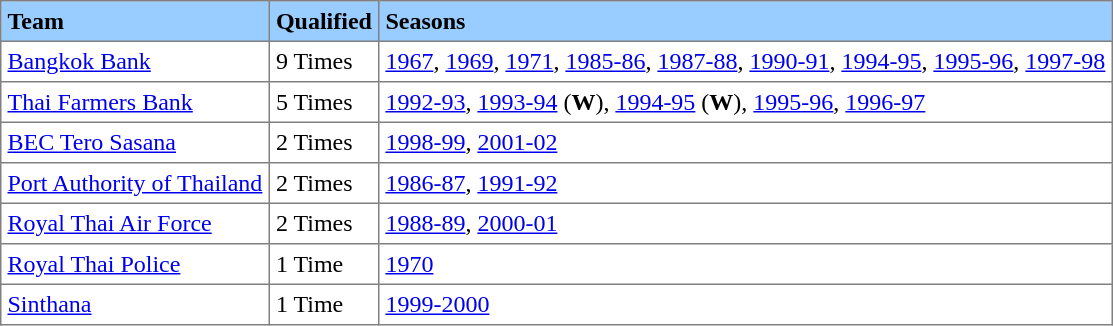<table border="1" cellpadding="4" cellspacing="0" style="text-align:left; border-collapse:collapse;">
<tr style="background:#99CCFF;">
<th>Team</th>
<th>Qualified</th>
<th>Seasons</th>
</tr>
<tr style="">
<td><a href='#'>Bangkok Bank</a></td>
<td>9 Times</td>
<td><a href='#'>1967</a>, <a href='#'>1969</a>, <a href='#'>1971</a>, <a href='#'>1985-86</a>, <a href='#'>1987-88</a>, <a href='#'>1990-91</a>, <a href='#'>1994-95</a>, <a href='#'>1995-96</a>, <a href='#'>1997-98</a></td>
</tr>
<tr>
<td><a href='#'>Thai Farmers Bank</a></td>
<td>5 Times</td>
<td><a href='#'>1992-93</a>, <a href='#'>1993-94</a> (<strong>W</strong>), <a href='#'>1994-95</a> (<strong>W</strong>), <a href='#'>1995-96</a>, <a href='#'>1996-97</a></td>
</tr>
<tr>
<td><a href='#'>BEC Tero Sasana</a></td>
<td>2 Times</td>
<td><a href='#'>1998-99</a>, <a href='#'>2001-02</a></td>
</tr>
<tr>
<td><a href='#'>Port Authority of Thailand</a></td>
<td>2 Times</td>
<td><a href='#'>1986-87</a>, <a href='#'>1991-92</a></td>
</tr>
<tr>
<td><a href='#'>Royal Thai Air Force</a></td>
<td>2 Times</td>
<td><a href='#'>1988-89</a>, <a href='#'>2000-01</a></td>
</tr>
<tr>
<td><a href='#'>Royal Thai Police</a></td>
<td>1 Time</td>
<td><a href='#'>1970</a></td>
</tr>
<tr>
<td><a href='#'>Sinthana</a></td>
<td>1 Time</td>
<td><a href='#'>1999-2000</a></td>
</tr>
</table>
